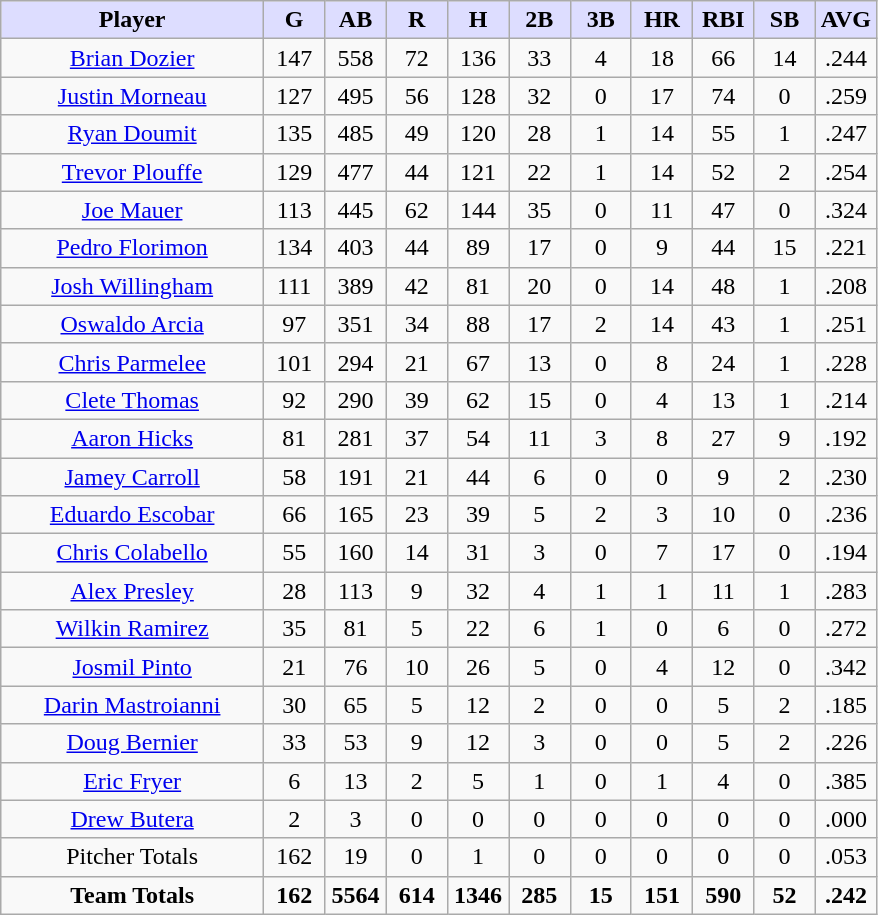<table class="wikitable" style="text-align:center;">
<tr>
<th style="background:#ddf; width:30%;">Player</th>
<th style="background:#ddf; width:7%;">G</th>
<th style="background:#ddf; width:7%;">AB</th>
<th style="background:#ddf; width:7%;">R</th>
<th style="background:#ddf; width:7%;">H</th>
<th style="background:#ddf; width:7%;">2B</th>
<th style="background:#ddf; width:7%;">3B</th>
<th style="background:#ddf; width:7%;">HR</th>
<th style="background:#ddf; width:7%;">RBI</th>
<th style="background:#ddf; width:7%;">SB</th>
<th style="background:#ddf; width:7%;">AVG</th>
</tr>
<tr align=center>
<td><a href='#'>Brian Dozier</a></td>
<td>147</td>
<td>558</td>
<td>72</td>
<td>136</td>
<td>33</td>
<td>4</td>
<td>18</td>
<td>66</td>
<td>14</td>
<td>.244</td>
</tr>
<tr align=center>
<td><a href='#'>Justin Morneau</a></td>
<td>127</td>
<td>495</td>
<td>56</td>
<td>128</td>
<td>32</td>
<td>0</td>
<td>17</td>
<td>74</td>
<td>0</td>
<td>.259</td>
</tr>
<tr align=center>
<td><a href='#'>Ryan Doumit</a></td>
<td>135</td>
<td>485</td>
<td>49</td>
<td>120</td>
<td>28</td>
<td>1</td>
<td>14</td>
<td>55</td>
<td>1</td>
<td>.247</td>
</tr>
<tr align=center>
<td><a href='#'>Trevor Plouffe</a></td>
<td>129</td>
<td>477</td>
<td>44</td>
<td>121</td>
<td>22</td>
<td>1</td>
<td>14</td>
<td>52</td>
<td>2</td>
<td>.254</td>
</tr>
<tr align=center>
<td><a href='#'>Joe Mauer</a></td>
<td>113</td>
<td>445</td>
<td>62</td>
<td>144</td>
<td>35</td>
<td>0</td>
<td>11</td>
<td>47</td>
<td>0</td>
<td>.324</td>
</tr>
<tr align=center>
<td><a href='#'>Pedro Florimon</a></td>
<td>134</td>
<td>403</td>
<td>44</td>
<td>89</td>
<td>17</td>
<td>0</td>
<td>9</td>
<td>44</td>
<td>15</td>
<td>.221</td>
</tr>
<tr align=center>
<td><a href='#'>Josh Willingham</a></td>
<td>111</td>
<td>389</td>
<td>42</td>
<td>81</td>
<td>20</td>
<td>0</td>
<td>14</td>
<td>48</td>
<td>1</td>
<td>.208</td>
</tr>
<tr align=center>
<td><a href='#'>Oswaldo Arcia</a></td>
<td>97</td>
<td>351</td>
<td>34</td>
<td>88</td>
<td>17</td>
<td>2</td>
<td>14</td>
<td>43</td>
<td>1</td>
<td>.251</td>
</tr>
<tr align=center>
<td><a href='#'>Chris Parmelee</a></td>
<td>101</td>
<td>294</td>
<td>21</td>
<td>67</td>
<td>13</td>
<td>0</td>
<td>8</td>
<td>24</td>
<td>1</td>
<td>.228</td>
</tr>
<tr align=center>
<td><a href='#'>Clete Thomas</a></td>
<td>92</td>
<td>290</td>
<td>39</td>
<td>62</td>
<td>15</td>
<td>0</td>
<td>4</td>
<td>13</td>
<td>1</td>
<td>.214</td>
</tr>
<tr align=center>
<td><a href='#'>Aaron Hicks</a></td>
<td>81</td>
<td>281</td>
<td>37</td>
<td>54</td>
<td>11</td>
<td>3</td>
<td>8</td>
<td>27</td>
<td>9</td>
<td>.192</td>
</tr>
<tr align=center>
<td><a href='#'>Jamey Carroll</a></td>
<td>58</td>
<td>191</td>
<td>21</td>
<td>44</td>
<td>6</td>
<td>0</td>
<td>0</td>
<td>9</td>
<td>2</td>
<td>.230</td>
</tr>
<tr align=center>
<td><a href='#'>Eduardo Escobar</a></td>
<td>66</td>
<td>165</td>
<td>23</td>
<td>39</td>
<td>5</td>
<td>2</td>
<td>3</td>
<td>10</td>
<td>0</td>
<td>.236</td>
</tr>
<tr align=center>
<td><a href='#'>Chris Colabello</a></td>
<td>55</td>
<td>160</td>
<td>14</td>
<td>31</td>
<td>3</td>
<td>0</td>
<td>7</td>
<td>17</td>
<td>0</td>
<td>.194</td>
</tr>
<tr align=center>
<td><a href='#'>Alex Presley</a></td>
<td>28</td>
<td>113</td>
<td>9</td>
<td>32</td>
<td>4</td>
<td>1</td>
<td>1</td>
<td>11</td>
<td>1</td>
<td>.283</td>
</tr>
<tr align=center>
<td><a href='#'>Wilkin Ramirez</a></td>
<td>35</td>
<td>81</td>
<td>5</td>
<td>22</td>
<td>6</td>
<td>1</td>
<td>0</td>
<td>6</td>
<td>0</td>
<td>.272</td>
</tr>
<tr align=center>
<td><a href='#'>Josmil Pinto</a></td>
<td>21</td>
<td>76</td>
<td>10</td>
<td>26</td>
<td>5</td>
<td>0</td>
<td>4</td>
<td>12</td>
<td>0</td>
<td>.342</td>
</tr>
<tr align=center>
<td><a href='#'>Darin Mastroianni</a></td>
<td>30</td>
<td>65</td>
<td>5</td>
<td>12</td>
<td>2</td>
<td>0</td>
<td>0</td>
<td>5</td>
<td>2</td>
<td>.185</td>
</tr>
<tr align=center>
<td><a href='#'>Doug Bernier</a></td>
<td>33</td>
<td>53</td>
<td>9</td>
<td>12</td>
<td>3</td>
<td>0</td>
<td>0</td>
<td>5</td>
<td>2</td>
<td>.226</td>
</tr>
<tr align=center>
<td><a href='#'>Eric Fryer</a></td>
<td>6</td>
<td>13</td>
<td>2</td>
<td>5</td>
<td>1</td>
<td>0</td>
<td>1</td>
<td>4</td>
<td>0</td>
<td>.385</td>
</tr>
<tr align=center>
<td><a href='#'>Drew Butera</a></td>
<td>2</td>
<td>3</td>
<td>0</td>
<td>0</td>
<td>0</td>
<td>0</td>
<td>0</td>
<td>0</td>
<td>0</td>
<td>.000</td>
</tr>
<tr align=center>
<td>Pitcher Totals</td>
<td>162</td>
<td>19</td>
<td>0</td>
<td>1</td>
<td>0</td>
<td>0</td>
<td>0</td>
<td>0</td>
<td>0</td>
<td>.053</td>
</tr>
<tr align=center>
<td><strong>Team Totals</strong></td>
<td><strong>162</strong></td>
<td><strong>5564</strong></td>
<td><strong>614</strong></td>
<td><strong>1346</strong></td>
<td><strong>285</strong></td>
<td><strong>15</strong></td>
<td><strong>151</strong></td>
<td><strong>590</strong></td>
<td><strong>52</strong></td>
<td><strong>.242</strong></td>
</tr>
</table>
